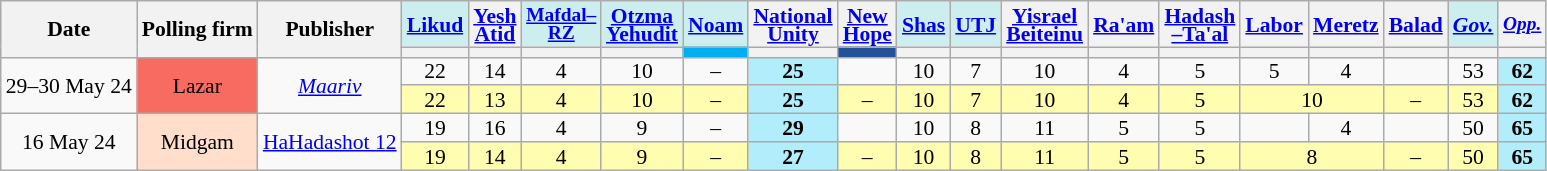<table class="wikitable sortable" style=text-align:center;font-size:90%;line-height:12px>
<tr>
<th rowspan=2>Date</th>
<th rowspan=2>Polling firm</th>
<th rowspan=2>Publisher</th>
<th style=background:#cee><a href='#'>Likud</a></th>
<th><a href='#'>Yesh<br>Atid</a></th>
<th style=background:#cee;font-size:90%><a href='#'>Mafdal–<br>RZ</a></th>
<th style=background:#cee><a href='#'>Otzma<br>Yehudit</a></th>
<th style=background:#cee><a href='#'>Noam</a></th>
<th><a href='#'>National<br>Unity</a></th>
<th><a href='#'>New<br>Hope</a></th>
<th style=background:#cee><a href='#'>Shas</a></th>
<th style=background:#cee><a href='#'>UTJ</a></th>
<th><a href='#'>Yisrael<br>Beiteinu</a></th>
<th><a href='#'>Ra'am</a></th>
<th><a href='#'>Hadash<br>–Ta'al</a></th>
<th><a href='#'>Labor</a></th>
<th><a href='#'>Meretz</a></th>
<th><a href='#'>Balad</a></th>
<th style=background:#cee><a href='#'><em>Gov.</em></a></th>
<th style=font-size:90%><a href='#'><em>Opp.</em></a></th>
</tr>
<tr>
<th style=background:></th>
<th style=background:></th>
<th style=background:></th>
<th style=background:></th>
<th style=background:#01AFF0></th>
<th style=background:></th>
<th style=background:#235298></th>
<th style=background:></th>
<th style=background:></th>
<th style=background:></th>
<th style=background:></th>
<th style=background:></th>
<th style=background:></th>
<th style=background:></th>
<th style=background:></th>
<th style=background:></th>
<th style=background:></th>
</tr>
<tr>
<td rowspan=2 data-sort-value=2024-05-29>29–30 May 24</td>
<td rowspan=2 style=background:#F86B61>Lazar</td>
<td rowspan=2><em><a href='#'>Maariv</a></em></td>
<td>22					</td>
<td>14					</td>
<td>4					</td>
<td>10					</td>
<td>–					</td>
<td style=background:#B2EDFB><strong>25</strong>	</td>
<td>	</td>
<td>10					</td>
<td>7					</td>
<td>10					</td>
<td>4					</td>
<td>5					</td>
<td>5					</td>
<td>4					</td>
<td>	</td>
<td>53					</td>
<td style=background:#B2EDFB><strong>62</strong>	</td>
</tr>
<tr style=background:#fffdb0>
<td>22					</td>
<td>13					</td>
<td>4					</td>
<td>10					</td>
<td>–					</td>
<td style=background:#B2EDFB><strong>25</strong>	</td>
<td>–					</td>
<td>10					</td>
<td>7					</td>
<td>10					</td>
<td>4					</td>
<td>5					</td>
<td colspan=2>10		</td>
<td>–					</td>
<td>53					</td>
<td style=background:#B2EDFB><strong>62</strong>	</td>
</tr>
<tr>
<td rowspan=2 data-sort-value=2024-05-16>16 May 24</td>
<td rowspan=2 style=background:#FFDFCC>Midgam</td>
<td rowspan=2><a href='#'>HaHadashot 12</a></td>
<td>19					</td>
<td>16					</td>
<td>4					</td>
<td>9					</td>
<td>–					</td>
<td style=background:#B2EDFB><strong>29</strong>	</td>
<td>	</td>
<td>10					</td>
<td>8					</td>
<td>11					</td>
<td>5					</td>
<td>5					</td>
<td>	</td>
<td>4					</td>
<td>	</td>
<td>50					</td>
<td style=background:#B2EDFB><strong>65</strong>	</td>
</tr>
<tr style=background:#fffdb0>
<td>19					</td>
<td>14					</td>
<td>4					</td>
<td>9					</td>
<td>–					</td>
<td style=background:#B2EDFB><strong>27</strong>	</td>
<td>–					</td>
<td>10					</td>
<td>8					</td>
<td>11					</td>
<td>5					</td>
<td>5					</td>
<td colspan=2>8		</td>
<td>–					</td>
<td>50					</td>
<td style=background:#B2EDFB><strong>65</strong>	</td>
</tr>
</table>
